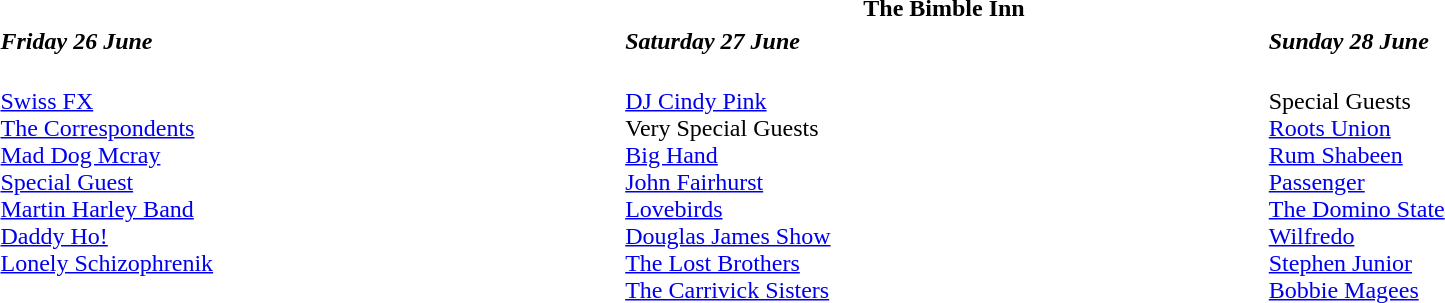<table class="collapsible collapsed" style="width:100%;">
<tr>
<th colspan=3>The Bimble Inn</th>
</tr>
<tr>
<td style="width:33%;"><strong><em>Friday 26 June</em></strong></td>
<td style="width:34%;"><strong><em>Saturday 27 June</em></strong></td>
<td style="width:33%;"><strong><em>Sunday 28 June</em></strong></td>
</tr>
<tr valign="top">
<td><br><a href='#'>Swiss FX</a><br>
<a href='#'>The Correspondents</a><br>
<a href='#'>Mad Dog Mcray</a><br>
<a href='#'>Special Guest</a><br>
<a href='#'>Martin Harley Band</a><br>
<a href='#'>Daddy Ho!</a><br>
<a href='#'>Lonely Schizophrenik</a><br></td>
<td><br><a href='#'>DJ Cindy Pink</a><br>
Very Special Guests<br>
<a href='#'>Big Hand</a><br>
<a href='#'>John Fairhurst</a><br>
<a href='#'>Lovebirds</a><br>
<a href='#'>Douglas James Show</a><br>
<a href='#'>The Lost Brothers</a><br>
<a href='#'>The Carrivick Sisters</a><br></td>
<td><br>Special Guests<br>
<a href='#'>Roots Union</a><br>
<a href='#'>Rum Shabeen</a><br>
<a href='#'>Passenger</a><br>
<a href='#'>The Domino State</a><br>
<a href='#'>Wilfredo</a> <br>
<a href='#'>Stephen Junior</a><br>
<a href='#'>Bobbie Magees</a><br></td>
</tr>
</table>
